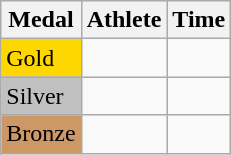<table class="wikitable">
<tr>
<th>Medal</th>
<th>Athlete</th>
<th>Time</th>
</tr>
<tr>
<td bgcolor="gold">Gold</td>
<td></td>
<td></td>
</tr>
<tr>
<td bgcolor="silver">Silver</td>
<td></td>
<td></td>
</tr>
<tr>
<td bgcolor="CC9966">Bronze</td>
<td></td>
<td></td>
</tr>
</table>
